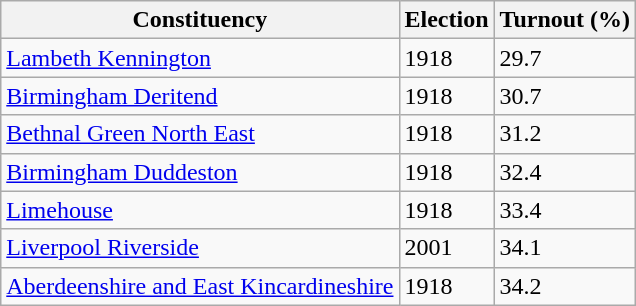<table class="wikitable sortable">
<tr>
<th>Constituency</th>
<th>Election</th>
<th>Turnout (%)</th>
</tr>
<tr>
<td><a href='#'>Lambeth Kennington</a></td>
<td>1918</td>
<td>29.7</td>
</tr>
<tr>
<td><a href='#'>Birmingham Deritend</a></td>
<td>1918</td>
<td>30.7</td>
</tr>
<tr>
<td><a href='#'>Bethnal Green North East</a></td>
<td>1918</td>
<td>31.2</td>
</tr>
<tr>
<td><a href='#'>Birmingham Duddeston</a></td>
<td>1918</td>
<td>32.4</td>
</tr>
<tr>
<td><a href='#'>Limehouse</a></td>
<td>1918</td>
<td>33.4</td>
</tr>
<tr>
<td><a href='#'>Liverpool Riverside</a></td>
<td>2001</td>
<td>34.1</td>
</tr>
<tr>
<td><a href='#'>Aberdeenshire and East Kincardineshire</a></td>
<td>1918</td>
<td>34.2</td>
</tr>
</table>
